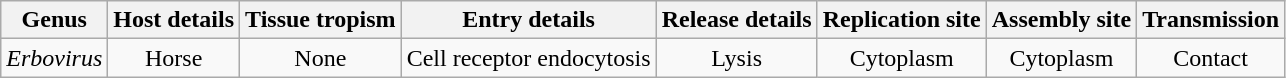<table class="wikitable sortable" style="text-align:center">
<tr>
<th>Genus</th>
<th>Host details</th>
<th>Tissue tropism</th>
<th>Entry details</th>
<th>Release details</th>
<th>Replication site</th>
<th>Assembly site</th>
<th>Transmission</th>
</tr>
<tr>
<td><em>Erbovirus</em></td>
<td>Horse</td>
<td>None</td>
<td>Cell receptor endocytosis</td>
<td>Lysis</td>
<td>Cytoplasm</td>
<td>Cytoplasm</td>
<td>Contact</td>
</tr>
</table>
